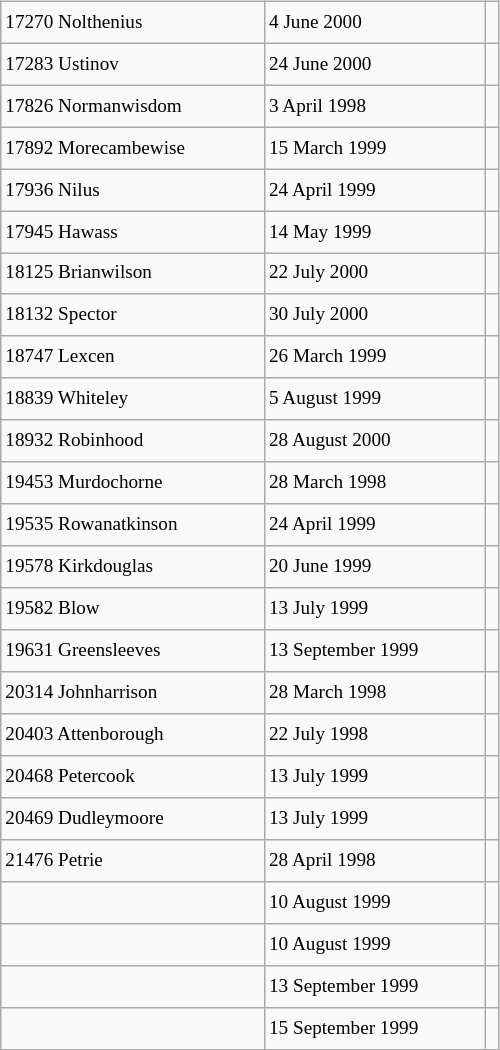<table class="wikitable" style="font-size: 80%; float: left; width: 26em; margin-right: 1em; height: 700px">
<tr>
<td>17270 Nolthenius</td>
<td>4 June 2000</td>
<td></td>
</tr>
<tr>
<td>17283 Ustinov</td>
<td>24 June 2000</td>
<td></td>
</tr>
<tr>
<td>17826 Normanwisdom</td>
<td>3 April 1998</td>
<td></td>
</tr>
<tr>
<td>17892 Morecambewise</td>
<td>15 March 1999</td>
<td></td>
</tr>
<tr>
<td>17936 Nilus</td>
<td>24 April 1999</td>
<td></td>
</tr>
<tr>
<td>17945 Hawass</td>
<td>14 May 1999</td>
<td></td>
</tr>
<tr>
<td>18125 Brianwilson</td>
<td>22 July 2000</td>
<td></td>
</tr>
<tr>
<td>18132 Spector</td>
<td>30 July 2000</td>
<td></td>
</tr>
<tr>
<td>18747 Lexcen</td>
<td>26 March 1999</td>
<td></td>
</tr>
<tr>
<td>18839 Whiteley</td>
<td>5 August 1999</td>
<td></td>
</tr>
<tr>
<td>18932 Robinhood</td>
<td>28 August 2000</td>
<td></td>
</tr>
<tr>
<td>19453 Murdochorne</td>
<td>28 March 1998</td>
<td></td>
</tr>
<tr>
<td>19535 Rowanatkinson</td>
<td>24 April 1999</td>
<td></td>
</tr>
<tr>
<td>19578 Kirkdouglas</td>
<td>20 June 1999</td>
<td></td>
</tr>
<tr>
<td>19582 Blow</td>
<td>13 July 1999</td>
<td></td>
</tr>
<tr>
<td>19631 Greensleeves</td>
<td>13 September 1999</td>
<td></td>
</tr>
<tr>
<td>20314 Johnharrison</td>
<td>28 March 1998</td>
<td></td>
</tr>
<tr>
<td>20403 Attenborough</td>
<td>22 July 1998</td>
<td></td>
</tr>
<tr>
<td>20468 Petercook</td>
<td>13 July 1999</td>
<td></td>
</tr>
<tr>
<td>20469 Dudleymoore</td>
<td>13 July 1999</td>
<td></td>
</tr>
<tr>
<td>21476 Petrie</td>
<td>28 April 1998</td>
<td></td>
</tr>
<tr>
<td></td>
<td>10 August 1999</td>
<td></td>
</tr>
<tr>
<td></td>
<td>10 August 1999</td>
<td></td>
</tr>
<tr>
<td></td>
<td>13 September 1999</td>
<td></td>
</tr>
<tr>
<td></td>
<td>15 September 1999</td>
<td></td>
</tr>
</table>
